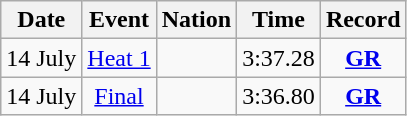<table class="wikitable" style=text-align:center>
<tr>
<th>Date</th>
<th>Event</th>
<th>Nation</th>
<th>Time</th>
<th>Record</th>
</tr>
<tr>
<td>14 July</td>
<td><a href='#'>Heat 1</a></td>
<td align=left></td>
<td>3:37.28</td>
<td><strong><a href='#'>GR</a></strong></td>
</tr>
<tr>
<td>14 July</td>
<td><a href='#'>Final</a></td>
<td align=left></td>
<td>3:36.80</td>
<td><strong><a href='#'>GR</a></strong></td>
</tr>
</table>
